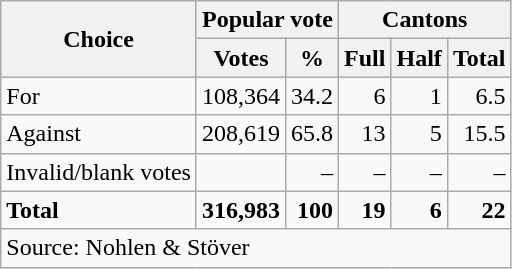<table class=wikitable style=text-align:right>
<tr>
<th rowspan=2>Choice</th>
<th colspan=2>Popular vote</th>
<th colspan=3>Cantons</th>
</tr>
<tr>
<th>Votes</th>
<th>%</th>
<th>Full</th>
<th>Half</th>
<th>Total</th>
</tr>
<tr>
<td align=left>For</td>
<td>108,364</td>
<td>34.2</td>
<td>6</td>
<td>1</td>
<td>6.5</td>
</tr>
<tr>
<td align=left>Against</td>
<td>208,619</td>
<td>65.8</td>
<td>13</td>
<td>5</td>
<td>15.5</td>
</tr>
<tr>
<td align=left>Invalid/blank votes</td>
<td></td>
<td>–</td>
<td>–</td>
<td>–</td>
<td>–</td>
</tr>
<tr>
<td align=left><strong>Total</strong></td>
<td><strong>316,983</strong></td>
<td><strong>100</strong></td>
<td><strong>19</strong></td>
<td><strong>6</strong></td>
<td><strong>22</strong></td>
</tr>
<tr>
<td align=left colspan=6>Source: Nohlen & Stöver</td>
</tr>
</table>
